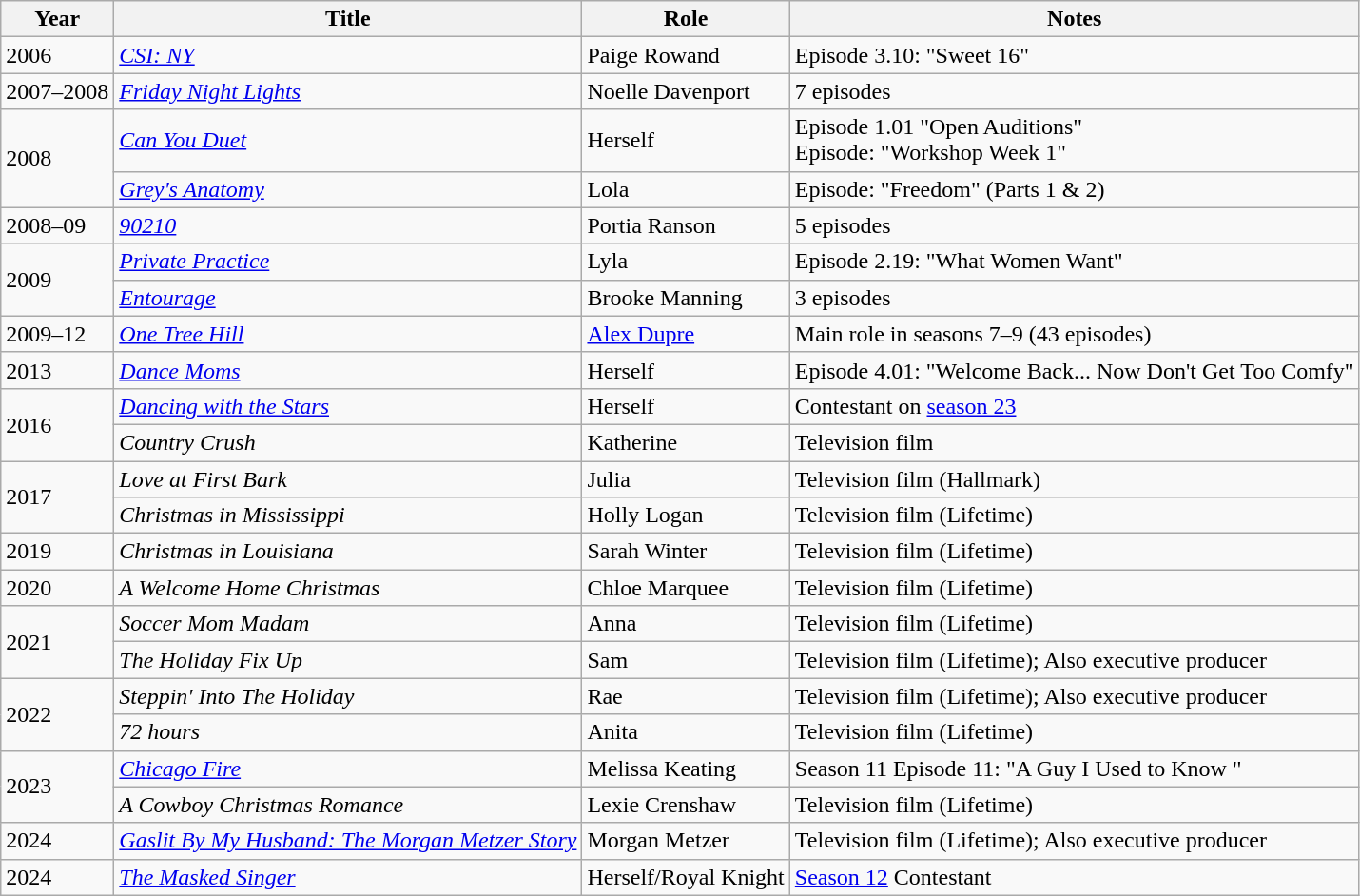<table class="wikitable sortable">
<tr>
<th>Year</th>
<th>Title</th>
<th>Role</th>
<th class="unsortable">Notes</th>
</tr>
<tr>
<td>2006</td>
<td><em><a href='#'>CSI: NY</a></em></td>
<td>Paige Rowand</td>
<td>Episode 3.10: "Sweet 16"</td>
</tr>
<tr>
<td>2007–2008</td>
<td><em><a href='#'>Friday Night Lights</a></em></td>
<td>Noelle Davenport</td>
<td>7 episodes</td>
</tr>
<tr>
<td rowspan="2">2008</td>
<td><em><a href='#'>Can You Duet</a></em></td>
<td>Herself</td>
<td>Episode 1.01 "Open Auditions" <br> Episode: "Workshop Week 1"</td>
</tr>
<tr>
<td><em><a href='#'>Grey's Anatomy</a></em></td>
<td>Lola</td>
<td>Episode: "Freedom" (Parts 1 & 2)</td>
</tr>
<tr>
<td>2008–09</td>
<td><em><a href='#'>90210</a></em></td>
<td>Portia Ranson</td>
<td>5 episodes</td>
</tr>
<tr>
<td rowspan="2">2009</td>
<td><em><a href='#'>Private Practice</a></em></td>
<td>Lyla</td>
<td>Episode 2.19: "What Women Want"</td>
</tr>
<tr>
<td><em><a href='#'>Entourage</a></em></td>
<td>Brooke Manning</td>
<td>3 episodes</td>
</tr>
<tr>
<td>2009–12</td>
<td><em><a href='#'>One Tree Hill</a></em></td>
<td><a href='#'>Alex Dupre</a></td>
<td>Main role in seasons 7–9 (43 episodes)</td>
</tr>
<tr>
<td>2013</td>
<td><em><a href='#'>Dance Moms</a></em></td>
<td>Herself</td>
<td>Episode 4.01: "Welcome Back... Now Don't Get Too Comfy"</td>
</tr>
<tr>
<td rowspan="2">2016</td>
<td><em><a href='#'>Dancing with the Stars</a></em></td>
<td>Herself</td>
<td>Contestant on <a href='#'>season 23</a></td>
</tr>
<tr>
<td><em>Country Crush</em></td>
<td>Katherine</td>
<td>Television film</td>
</tr>
<tr>
<td rowspan="2">2017</td>
<td><em>Love at First Bark</em></td>
<td>Julia</td>
<td>Television film (Hallmark)</td>
</tr>
<tr>
<td><em>Christmas in Mississippi</em></td>
<td>Holly Logan</td>
<td>Television film (Lifetime)</td>
</tr>
<tr>
<td>2019</td>
<td><em>Christmas in Louisiana </em></td>
<td>Sarah Winter</td>
<td>Television film (Lifetime)</td>
</tr>
<tr>
<td>2020</td>
<td><em>A Welcome Home Christmas</em></td>
<td>Chloe Marquee</td>
<td>Television film (Lifetime)</td>
</tr>
<tr>
<td rowspan="2">2021</td>
<td><em>Soccer Mom Madam</em></td>
<td>Anna</td>
<td>Television film (Lifetime)</td>
</tr>
<tr>
<td><em>The Holiday Fix Up</em></td>
<td>Sam</td>
<td>Television film (Lifetime); Also executive producer</td>
</tr>
<tr>
<td rowspan="2">2022</td>
<td><em>Steppin' Into The Holiday</em></td>
<td>Rae</td>
<td>Television film (Lifetime); Also executive producer</td>
</tr>
<tr>
<td><em>72 hours</em></td>
<td>Anita</td>
<td>Television film (Lifetime)</td>
</tr>
<tr>
<td rowspan="2">2023</td>
<td><em><a href='#'>Chicago Fire</a></em></td>
<td>Melissa Keating</td>
<td>Season 11 Episode 11: "A Guy I Used to Know "</td>
</tr>
<tr>
<td><em>A Cowboy Christmas Romance</em></td>
<td>Lexie Crenshaw</td>
<td>Television film (Lifetime)</td>
</tr>
<tr>
<td>2024</td>
<td><em><a href='#'>Gaslit By My Husband: The Morgan Metzer Story</a></em></td>
<td>Morgan Metzer</td>
<td>Television film (Lifetime); Also executive producer</td>
</tr>
<tr>
<td>2024</td>
<td><em><a href='#'>The Masked Singer</a></em></td>
<td>Herself/Royal Knight</td>
<td><a href='#'>Season 12</a> Contestant</td>
</tr>
</table>
